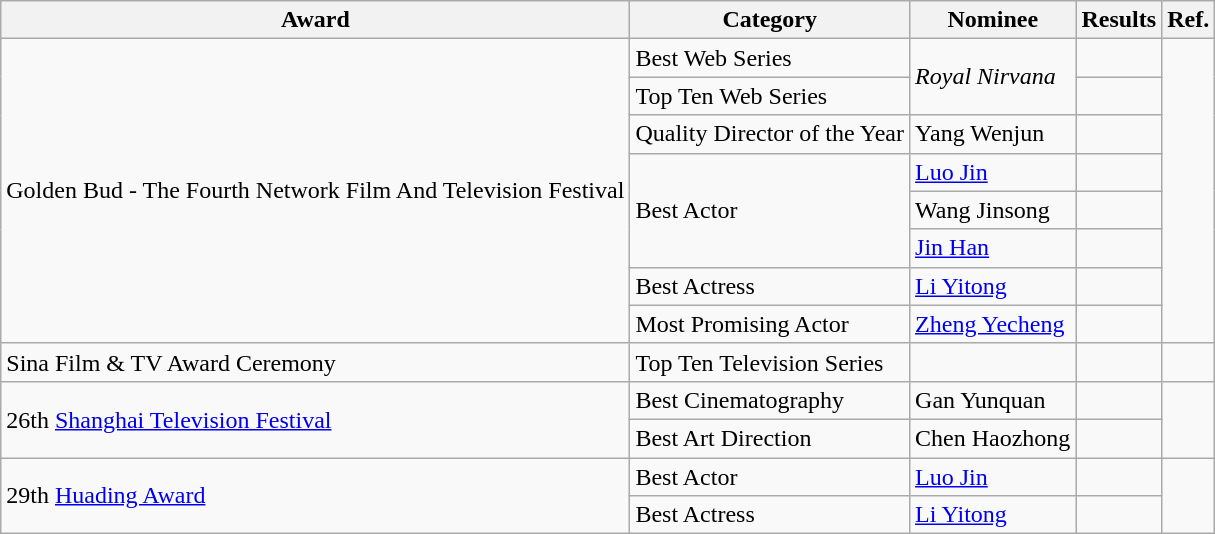<table class="wikitable">
<tr>
<th>Award</th>
<th>Category</th>
<th>Nominee</th>
<th>Results</th>
<th>Ref.</th>
</tr>
<tr>
<td rowspan=8>Golden Bud - The Fourth Network Film And Television Festival</td>
<td>Best Web Series</td>
<td rowspan=2><em>Royal Nirvana</em></td>
<td></td>
<td rowspan=8></td>
</tr>
<tr>
<td>Top Ten Web Series</td>
<td></td>
</tr>
<tr>
<td>Quality Director of the Year</td>
<td>Yang Wenjun</td>
<td></td>
</tr>
<tr>
<td rowspan=3>Best Actor</td>
<td><a href='#'>Luo Jin</a></td>
<td></td>
</tr>
<tr>
<td>Wang Jinsong</td>
<td></td>
</tr>
<tr>
<td><a href='#'>Jin Han</a></td>
<td></td>
</tr>
<tr>
<td>Best Actress</td>
<td><a href='#'>Li Yitong</a></td>
<td></td>
</tr>
<tr>
<td>Most Promising Actor</td>
<td><a href='#'>Zheng Yecheng</a></td>
<td></td>
</tr>
<tr>
<td>Sina Film & TV Award Ceremony</td>
<td>Top Ten Television Series</td>
<td></td>
<td></td>
<td></td>
</tr>
<tr>
<td rowspan=2>26th <a href='#'>Shanghai Television Festival</a></td>
<td>Best Cinematography</td>
<td>Gan Yunquan</td>
<td></td>
<td rowspan=2></td>
</tr>
<tr>
<td>Best Art Direction</td>
<td>Chen Haozhong</td>
<td></td>
</tr>
<tr>
<td rowspan=2>29th <a href='#'>Huading Award</a></td>
<td>Best Actor</td>
<td><a href='#'>Luo Jin</a></td>
<td></td>
</tr>
<tr>
<td>Best Actress</td>
<td><a href='#'>Li Yitong</a></td>
<td></td>
</tr>
</table>
